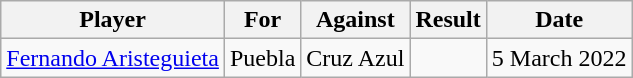<table class="wikitable sortable">
<tr>
<th>Player</th>
<th>For</th>
<th>Against</th>
<th align=center>Result</th>
<th>Date</th>
</tr>
<tr>
<td> <a href='#'>Fernando Aristeguieta</a></td>
<td>Puebla</td>
<td>Cruz Azul</td>
<td align=center></td>
<td>5 March 2022</td>
</tr>
</table>
